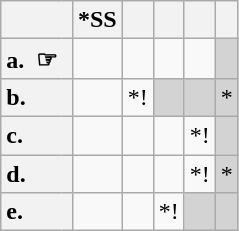<table class="wikitable" style="text-align: center; float: left; margin-right: 1em;">
<tr>
<th colspan="2"></th>
<th>*SS</th>
<th></th>
<th></th>
<th></th>
<th></th>
</tr>
<tr>
<th style="text-align: left; border-right: none;">a.  ☞</th>
<th style="text-align: left; border-left: none;"></th>
<td></td>
<td></td>
<td></td>
<td></td>
<td style="background: lightgray;"></td>
</tr>
<tr>
<th style="text-align: left; border-right: none;">b.</th>
<th style="text-align: left; border-left: none;"></th>
<td></td>
<td>*!</td>
<td style="background: lightgray;"></td>
<td style="background: lightgray;"></td>
<td style="background: lightgray;">*</td>
</tr>
<tr>
<th style="text-align: left; border-right: none;">c.</th>
<th style="text-align: left; border-left: none;"></th>
<td></td>
<td></td>
<td></td>
<td>*!</td>
<td style="background: lightgray;"></td>
</tr>
<tr>
<th style="text-align: left; border-right: none;">d.</th>
<th style="text-align: left; border-left: none;"></th>
<td></td>
<td></td>
<td></td>
<td>*!</td>
<td style="background: lightgray;">*</td>
</tr>
<tr>
<th style="text-align: left; border-right: none;">e.</th>
<th style="text-align: left; border-left: none;"></th>
<td></td>
<td></td>
<td>*!</td>
<td style="background: lightgray;"></td>
<td style="background: lightgray;"></td>
</tr>
</table>
